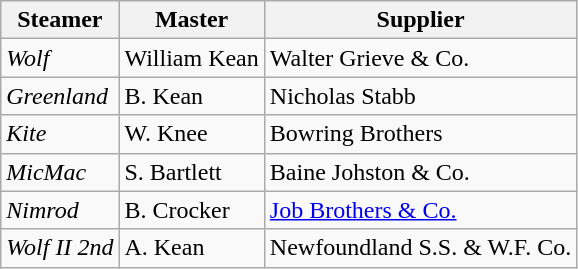<table class="wikitable">
<tr>
<th>Steamer</th>
<th>Master</th>
<th>Supplier</th>
</tr>
<tr>
<td><em>Wolf</em></td>
<td>William Kean</td>
<td>Walter Grieve & Co.</td>
</tr>
<tr>
<td><em>Greenland</em></td>
<td>B. Kean</td>
<td>Nicholas Stabb</td>
</tr>
<tr>
<td><em>Kite</em></td>
<td>W. Knee</td>
<td>Bowring Brothers</td>
</tr>
<tr>
<td><em>MicMac</em></td>
<td>S. Bartlett</td>
<td>Baine Johston & Co.</td>
</tr>
<tr>
<td><em>Nimrod</em></td>
<td>B. Crocker</td>
<td><a href='#'>Job Brothers & Co.</a></td>
</tr>
<tr>
<td><em>Wolf II 2nd</em></td>
<td>A. Kean</td>
<td>Newfoundland S.S. & W.F. Co.</td>
</tr>
</table>
